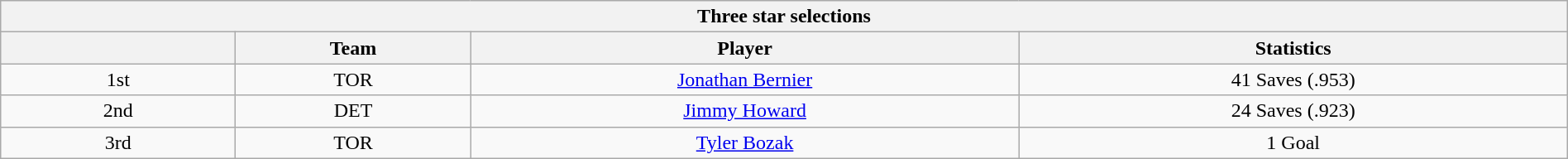<table class="wikitable" style="width:100%;text-align: center;">
<tr>
<th colspan=4>Three star selections</th>
</tr>
<tr>
<th style="width:15%;"></th>
<th style="width:15%;">Team</th>
<th style="width:35%;">Player</th>
<th style="width:35%;">Statistics</th>
</tr>
<tr>
<td>1st</td>
<td>TOR</td>
<td><a href='#'>Jonathan Bernier</a></td>
<td>41 Saves (.953)</td>
</tr>
<tr>
<td>2nd</td>
<td>DET</td>
<td><a href='#'>Jimmy Howard</a></td>
<td>24 Saves (.923)</td>
</tr>
<tr>
<td>3rd</td>
<td>TOR</td>
<td><a href='#'>Tyler Bozak</a></td>
<td>1 Goal</td>
</tr>
</table>
